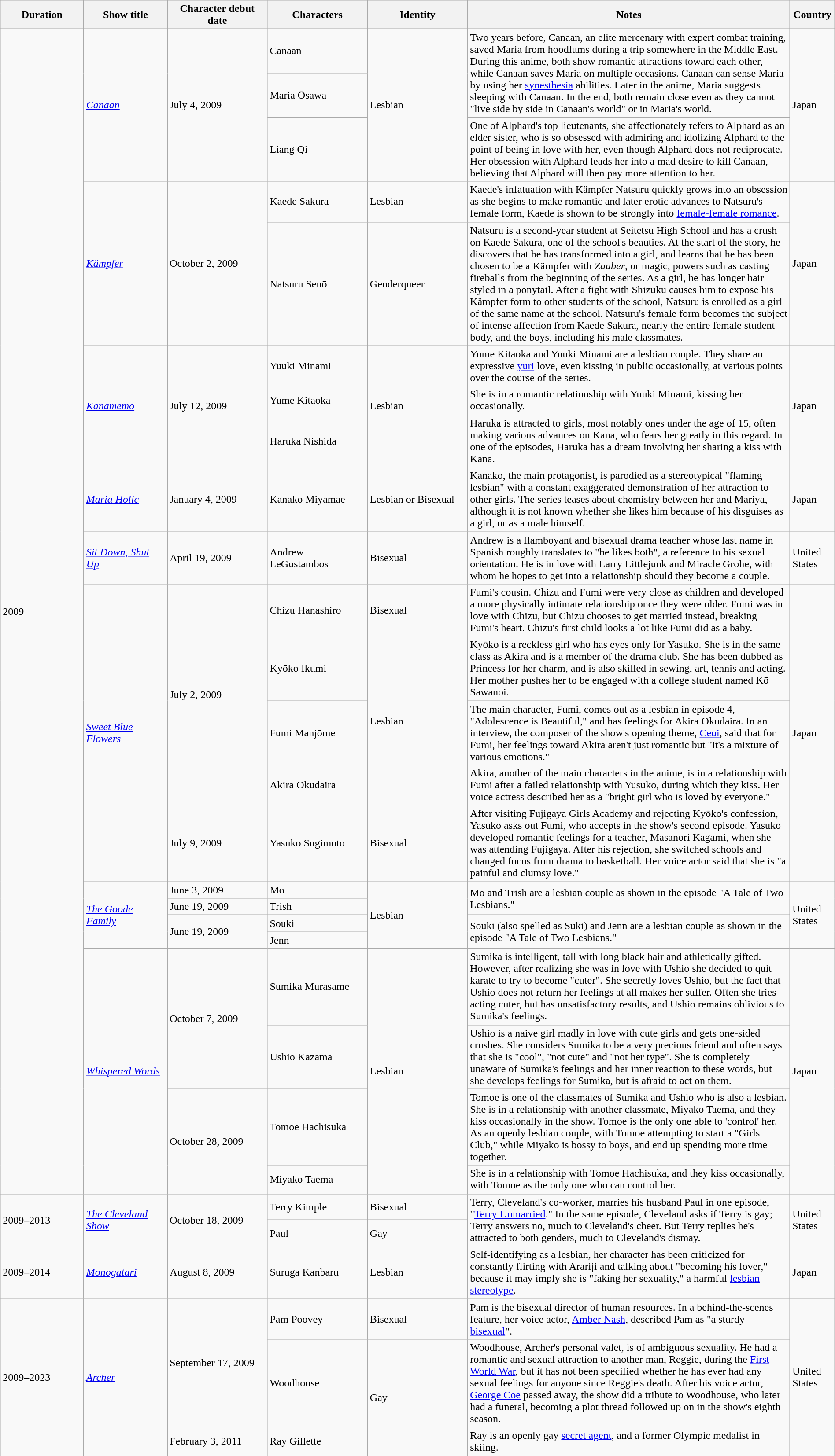<table class="wikitable sortable" style="width: 100%">
<tr>
<th scope="col" style="width:10%;">Duration</th>
<th scope="col" style="width:10%;">Show title</th>
<th scope="col" style="width:12%;">Character debut date</th>
<th scope="col" style="width:12%;">Characters</th>
<th scope="col" style="width:12%;">Identity</th>
<th>Notes</th>
<th>Country</th>
</tr>
<tr>
<td rowspan="23">2009</td>
<td rowspan="3"><em><a href='#'>Canaan</a></em></td>
<td rowspan="3">July 4, 2009</td>
<td>Canaan</td>
<td rowspan="3">Lesbian</td>
<td rowspan="2">Two years before, Canaan, an elite mercenary with expert combat training, saved Maria from hoodlums during a trip somewhere in the Middle East. During this anime, both show romantic attractions toward each other, while Canaan saves Maria on multiple occasions. Canaan can sense Maria by using her <a href='#'>synesthesia</a> abilities. Later in the anime, Maria suggests sleeping with Canaan. In the end, both remain close even as they cannot "live side by side in Canaan's world" or in Maria's world.</td>
<td rowspan="3">Japan</td>
</tr>
<tr>
<td>Maria Ōsawa</td>
</tr>
<tr>
<td>Liang Qi</td>
<td>One of Alphard's top lieutenants, she affectionately refers to Alphard as an elder sister, who is so obsessed with admiring and idolizing Alphard to the point of being in love with her, even though Alphard does not reciprocate. Her obsession with Alphard leads her into a mad desire to kill Canaan, believing that Alphard will then pay more attention to her.</td>
</tr>
<tr>
<td rowspan="2"><em><a href='#'>Kämpfer</a></em></td>
<td rowspan="2">October 2, 2009</td>
<td>Kaede Sakura</td>
<td>Lesbian</td>
<td>Kaede's infatuation with Kämpfer Natsuru quickly grows into an obsession as she begins to make romantic and later erotic advances to Natsuru's female form, Kaede is shown to be strongly into <a href='#'>female-female romance</a>.</td>
<td rowspan="2">Japan</td>
</tr>
<tr>
<td>Natsuru Senō</td>
<td>Genderqueer</td>
<td>Natsuru is a second-year student at Seitetsu High School and has a crush on Kaede Sakura, one of the school's beauties. At the start of the story, he discovers that he has transformed into a girl, and learns that he has been chosen to be a Kämpfer with <em>Zauber</em>, or magic, powers such as casting fireballs from the beginning of the series. As a girl, he has longer hair styled in a ponytail. After a fight with Shizuku causes him to expose his Kämpfer form to other students of the school, Natsuru is enrolled as a girl of the same name at the school. Natsuru's female form becomes the subject of intense affection from Kaede Sakura, nearly the entire female student body, and the boys, including his male classmates.</td>
</tr>
<tr>
<td rowspan="3"><em><a href='#'>Kanamemo</a></em></td>
<td rowspan="3">July 12, 2009</td>
<td>Yuuki Minami</td>
<td rowspan="3">Lesbian</td>
<td>Yume Kitaoka and Yuuki Minami are a lesbian couple. They share an expressive <a href='#'>yuri</a> love, even kissing in public occasionally, at various points over the course of the series.</td>
<td rowspan="3">Japan</td>
</tr>
<tr>
<td>Yume Kitaoka</td>
<td>She is in a romantic relationship with Yuuki Minami, kissing her occasionally.</td>
</tr>
<tr>
<td>Haruka Nishida</td>
<td>Haruka is attracted to girls, most notably ones under the age of 15, often making various advances on Kana, who fears her greatly in this regard. In one of the episodes, Haruka has a dream involving her sharing a kiss with Kana.</td>
</tr>
<tr>
<td><em><a href='#'>Maria Holic</a></em></td>
<td>January 4, 2009</td>
<td>Kanako Miyamae</td>
<td>Lesbian or Bisexual</td>
<td>Kanako, the main protagonist, is parodied as a stereotypical "flaming lesbian" with a constant exaggerated demonstration of her attraction to other girls. The series teases about chemistry between her and Mariya, although it is not known whether she likes him because of his disguises as a girl, or as a male himself.</td>
<td>Japan</td>
</tr>
<tr>
<td><em><a href='#'>Sit Down, Shut Up</a></em></td>
<td>April 19, 2009</td>
<td>Andrew LeGustambos</td>
<td>Bisexual</td>
<td>Andrew is a flamboyant and bisexual drama teacher whose last name in Spanish roughly translates to "he likes both", a reference to his sexual orientation. He is in love with Larry Littlejunk and Miracle Grohe, with whom he hopes to get into a relationship should they become a couple.</td>
<td>United States</td>
</tr>
<tr>
<td rowspan="5"><em><a href='#'>Sweet Blue Flowers</a></em></td>
<td rowspan="4">July 2, 2009</td>
<td>Chizu Hanashiro</td>
<td>Bisexual</td>
<td>Fumi's cousin. Chizu and Fumi were very close as children and developed a more physically intimate relationship once they were older. Fumi was in love with Chizu, but Chizu chooses to get married instead, breaking Fumi's heart. Chizu's first child looks a lot like Fumi did as a baby.</td>
<td rowspan="5">Japan</td>
</tr>
<tr>
<td>Kyōko Ikumi</td>
<td rowspan="3">Lesbian</td>
<td>Kyōko is a reckless girl who has eyes only for Yasuko. She is in the same class as Akira and is a member of the drama club. She has been dubbed as Princess for her charm, and is also skilled in sewing, art, tennis and acting. Her mother pushes her to be engaged with a college student named Kō Sawanoi.</td>
</tr>
<tr>
<td>Fumi Manjōme</td>
<td>The main character, Fumi, comes out as a lesbian in episode 4, "Adolescence is Beautiful," and has feelings for Akira Okudaira. In an interview, the composer of the show's opening theme, <a href='#'>Ceui</a>, said that for Fumi, her feelings toward Akira aren't just romantic but "it's a mixture of various emotions."</td>
</tr>
<tr>
<td>Akira Okudaira</td>
<td>Akira, another of the main characters in the anime, is in a relationship with Fumi after a failed relationship with Yusuko, during which they kiss. Her voice actress described her as a "bright girl who is loved by everyone."</td>
</tr>
<tr>
<td>July 9, 2009</td>
<td>Yasuko Sugimoto</td>
<td>Bisexual</td>
<td>After visiting Fujigaya Girls Academy and rejecting Kyōko's confession, Yasuko asks out Fumi, who accepts in the show's second episode. Yasuko developed romantic feelings for a teacher, Masanori Kagami, when she was attending Fujigaya. After his rejection, she switched schools and changed focus from drama to basketball. Her voice actor said that she is "a painful and clumsy love."</td>
</tr>
<tr>
<td rowspan="4"><em><a href='#'>The Goode Family</a></em></td>
<td>June 3, 2009</td>
<td>Mo</td>
<td rowspan="4">Lesbian</td>
<td rowspan="2">Mo and Trish are a lesbian couple as shown in the episode "A Tale of Two Lesbians."</td>
<td rowspan="4">United States</td>
</tr>
<tr>
<td>June 19, 2009</td>
<td>Trish</td>
</tr>
<tr>
<td rowspan="2">June 19, 2009</td>
<td>Souki</td>
<td rowspan="2">Souki (also spelled as Suki) and Jenn are a lesbian couple as shown in the episode "A Tale of Two Lesbians."</td>
</tr>
<tr>
<td>Jenn</td>
</tr>
<tr>
<td rowspan="4"><em><a href='#'>Whispered Words</a></em></td>
<td rowspan="2">October 7, 2009</td>
<td>Sumika Murasame</td>
<td rowspan="4">Lesbian</td>
<td>Sumika is intelligent, tall with long black hair and athletically gifted. However, after realizing she was in love with Ushio she decided to quit karate to try to become "cuter". She secretly loves Ushio, but the fact that Ushio does not return her feelings at all makes her suffer. Often she tries acting cuter, but has unsatisfactory results, and Ushio remains oblivious to Sumika's feelings.</td>
<td rowspan="4">Japan</td>
</tr>
<tr>
<td>Ushio Kazama</td>
<td>Ushio is a naive girl madly in love with cute girls and gets one-sided crushes. She considers Sumika to be a very precious friend and often says that she is "cool", "not cute" and "not her type". She is completely unaware of Sumika's feelings and her inner reaction to these words, but she develops feelings for Sumika, but is afraid to act on them.</td>
</tr>
<tr>
<td rowspan="2">October 28, 2009</td>
<td>Tomoe Hachisuka</td>
<td>Tomoe is one of the classmates of Sumika and Ushio who is also a lesbian. She is in a relationship with another classmate, Miyako Taema, and they kiss occasionally in the show. Tomoe is the only one able to 'control' her. As an openly lesbian couple, with Tomoe attempting to start a "Girls Club," while Miyako is bossy to boys, and end up spending more time together.</td>
</tr>
<tr>
<td>Miyako Taema</td>
<td>She is in a relationship with Tomoe Hachisuka, and they kiss occasionally, with Tomoe as the only one who can control her.</td>
</tr>
<tr>
<td rowspan="2">2009–2013</td>
<td rowspan="2"><em><a href='#'>The Cleveland Show</a></em></td>
<td rowspan="2">October 18, 2009</td>
<td>Terry Kimple</td>
<td>Bisexual</td>
<td rowspan="2">Terry, Cleveland's co-worker, marries his husband Paul in one episode, "<a href='#'>Terry Unmarried</a>." In the same episode, Cleveland asks if Terry is gay; Terry answers no, much to Cleveland's cheer. But Terry replies he's attracted to both genders, much to Cleveland's dismay.</td>
<td rowspan="2">United States</td>
</tr>
<tr>
<td>Paul</td>
<td>Gay</td>
</tr>
<tr>
<td>2009–2014</td>
<td><em><a href='#'>Monogatari</a></em></td>
<td>August 8, 2009</td>
<td>Suruga Kanbaru</td>
<td>Lesbian</td>
<td>Self-identifying as a lesbian, her character has been criticized for constantly flirting with Arariji and talking about "becoming his lover," because it may imply she is "faking her sexuality," a harmful <a href='#'>lesbian stereotype</a>.</td>
<td>Japan</td>
</tr>
<tr>
<td rowspan="3">2009–2023</td>
<td rowspan="3"><em><a href='#'>Archer</a></em></td>
<td rowspan="2">September 17, 2009</td>
<td>Pam Poovey</td>
<td>Bisexual</td>
<td>Pam is the bisexual director of human resources. In a behind-the-scenes feature, her voice actor, <a href='#'>Amber Nash</a>, described Pam as "a sturdy <a href='#'>bisexual</a>".</td>
<td rowspan="3">United States</td>
</tr>
<tr>
<td>Woodhouse</td>
<td rowspan="2">Gay</td>
<td>Woodhouse, Archer's personal valet, is of ambiguous sexuality. He had a romantic and sexual attraction to another man, Reggie, during the <a href='#'>First World War</a>, but it has not been specified whether he has ever had any sexual feelings for anyone since Reggie's death. After his voice actor, <a href='#'>George Coe</a> passed away, the show did a tribute to Woodhouse, who later had a funeral, becoming a plot thread followed up on in the show's eighth season.</td>
</tr>
<tr>
<td>February 3, 2011</td>
<td>Ray Gillette</td>
<td>Ray is an openly gay <a href='#'>secret agent</a>, and a former Olympic medalist in skiing.</td>
</tr>
</table>
